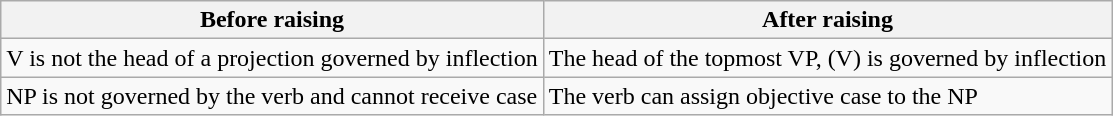<table class="wikitable">
<tr>
<th>Before raising</th>
<th>After raising</th>
</tr>
<tr>
<td>V is not the head of a projection governed by inflection</td>
<td>The head of the topmost VP, (V) is governed by inflection</td>
</tr>
<tr>
<td>NP is not governed by the verb and cannot receive case</td>
<td>The verb can assign objective case to the NP</td>
</tr>
</table>
